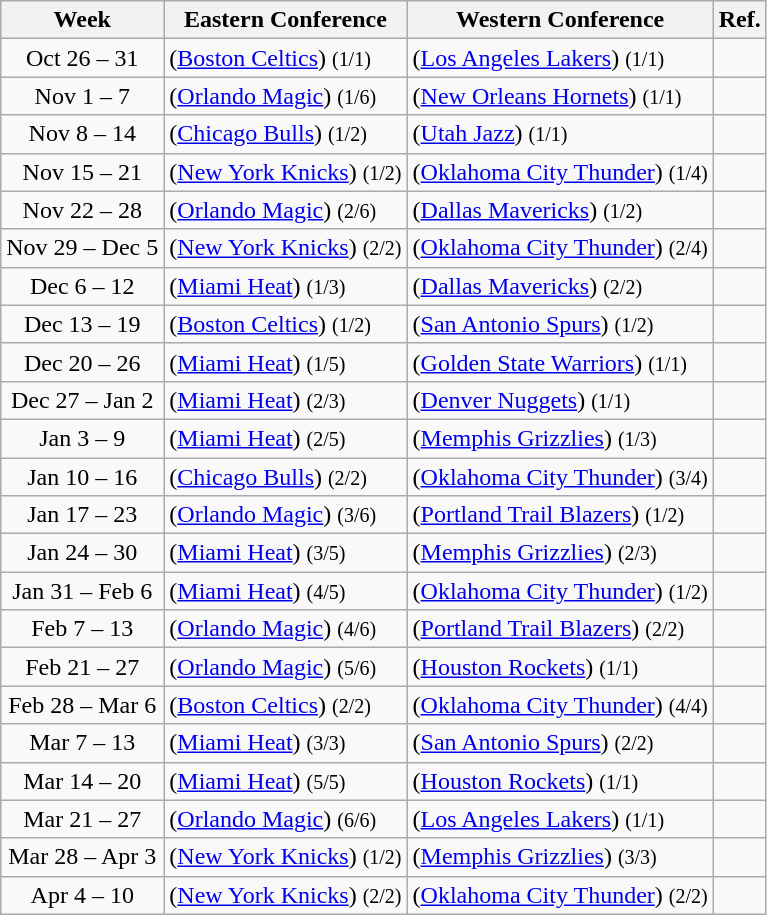<table class="wikitable sortable" style="text-align:left">
<tr>
<th>Week</th>
<th>Eastern Conference</th>
<th>Western Conference</th>
<th class=unsortable>Ref.</th>
</tr>
<tr>
<td align=center>Oct 26 – 31</td>
<td> (<a href='#'>Boston Celtics</a>) <small>(1/1)</small></td>
<td> (<a href='#'>Los Angeles Lakers</a>) <small>(1/1)</small></td>
<td align=center></td>
</tr>
<tr>
<td align=center>Nov 1 – 7</td>
<td> (<a href='#'>Orlando Magic</a>) <small>(1/6)</small></td>
<td> (<a href='#'>New Orleans Hornets</a>) <small>(1/1)</small></td>
<td align=center></td>
</tr>
<tr>
<td align=center>Nov 8 – 14</td>
<td> (<a href='#'>Chicago Bulls</a>) <small>(1/2)</small></td>
<td> (<a href='#'>Utah Jazz</a>) <small>(1/1)</small></td>
<td align=center></td>
</tr>
<tr>
<td align=center>Nov 15 – 21</td>
<td> (<a href='#'>New York Knicks</a>) <small>(1/2)</small></td>
<td> (<a href='#'>Oklahoma City Thunder</a>) <small>(1/4)</small></td>
<td align=center></td>
</tr>
<tr>
<td align=center>Nov 22 – 28</td>
<td> (<a href='#'>Orlando Magic</a>) <small>(2/6)</small></td>
<td> (<a href='#'>Dallas Mavericks</a>) <small>(1/2)</small></td>
<td align=center></td>
</tr>
<tr>
<td align=center>Nov 29 – Dec 5</td>
<td> (<a href='#'>New York Knicks</a>) <small>(2/2)</small></td>
<td> (<a href='#'>Oklahoma City Thunder</a>) <small>(2/4)</small></td>
<td align=center></td>
</tr>
<tr>
<td align=center>Dec 6 – 12</td>
<td> (<a href='#'>Miami Heat</a>) <small>(1/3)</small></td>
<td> (<a href='#'>Dallas Mavericks</a>) <small>(2/2)</small></td>
<td align=center></td>
</tr>
<tr>
<td align=center>Dec 13 – 19</td>
<td> (<a href='#'>Boston Celtics</a>) <small>(1/2)</small></td>
<td> (<a href='#'>San Antonio Spurs</a>) <small>(1/2)</small></td>
<td align=center></td>
</tr>
<tr>
<td align=center>Dec 20 – 26</td>
<td> (<a href='#'>Miami Heat</a>) <small>(1/5)</small></td>
<td> (<a href='#'>Golden State Warriors</a>) <small>(1/1)</small></td>
<td align=center></td>
</tr>
<tr>
<td align=center>Dec 27 – Jan 2</td>
<td> (<a href='#'>Miami Heat</a>) <small>(2/3)</small></td>
<td> (<a href='#'>Denver Nuggets</a>) <small>(1/1)</small></td>
<td align=center></td>
</tr>
<tr>
<td align=center>Jan 3 – 9</td>
<td> (<a href='#'>Miami Heat</a>) <small>(2/5)</small></td>
<td> (<a href='#'>Memphis Grizzlies</a>) <small>(1/3)</small></td>
<td align=center></td>
</tr>
<tr>
<td align=center>Jan 10 – 16</td>
<td> (<a href='#'>Chicago Bulls</a>) <small>(2/2)</small></td>
<td> (<a href='#'>Oklahoma City Thunder</a>) <small>(3/4)</small></td>
<td align=center></td>
</tr>
<tr>
<td align=center>Jan 17 – 23</td>
<td> (<a href='#'>Orlando Magic</a>) <small>(3/6)</small></td>
<td> (<a href='#'>Portland Trail Blazers</a>) <small>(1/2)</small></td>
<td align=center></td>
</tr>
<tr>
<td align=center>Jan 24 – 30</td>
<td> (<a href='#'>Miami Heat</a>) <small>(3/5)</small></td>
<td> (<a href='#'>Memphis Grizzlies</a>) <small>(2/3)</small></td>
<td align=center></td>
</tr>
<tr>
<td align=center>Jan 31 – Feb 6</td>
<td> (<a href='#'>Miami Heat</a>) <small>(4/5)</small></td>
<td> (<a href='#'>Oklahoma City Thunder</a>) <small>(1/2)</small></td>
<td align=center></td>
</tr>
<tr>
<td align=center>Feb 7 – 13</td>
<td> (<a href='#'>Orlando Magic</a>) <small>(4/6)</small></td>
<td> (<a href='#'>Portland Trail Blazers</a>) <small>(2/2)</small></td>
<td align=center></td>
</tr>
<tr>
<td align=center>Feb 21 – 27</td>
<td> (<a href='#'>Orlando Magic</a>) <small>(5/6)</small></td>
<td> (<a href='#'>Houston Rockets</a>) <small>(1/1)</small></td>
<td align=center></td>
</tr>
<tr>
<td align=center>Feb 28 – Mar 6</td>
<td> (<a href='#'>Boston Celtics</a>) <small>(2/2)</small></td>
<td> (<a href='#'>Oklahoma City Thunder</a>) <small>(4/4)</small></td>
<td align=center></td>
</tr>
<tr>
<td align=center>Mar 7 – 13</td>
<td> (<a href='#'>Miami Heat</a>) <small>(3/3)</small></td>
<td> (<a href='#'>San Antonio Spurs</a>) <small>(2/2)</small></td>
<td align=center></td>
</tr>
<tr>
<td align=center>Mar 14 – 20</td>
<td> (<a href='#'>Miami Heat</a>) <small>(5/5)</small></td>
<td> (<a href='#'>Houston Rockets</a>) <small>(1/1)</small></td>
<td align=center></td>
</tr>
<tr>
<td align=center>Mar 21 – 27</td>
<td> (<a href='#'>Orlando Magic</a>) <small>(6/6)</small></td>
<td> (<a href='#'>Los Angeles Lakers</a>) <small>(1/1)</small></td>
<td align=center></td>
</tr>
<tr>
<td align=center>Mar 28 – Apr 3</td>
<td> (<a href='#'>New York Knicks</a>) <small>(1/2)</small></td>
<td> (<a href='#'>Memphis Grizzlies</a>) <small>(3/3)</small></td>
<td align=center></td>
</tr>
<tr>
<td align=center>Apr 4 – 10</td>
<td> (<a href='#'>New York Knicks</a>) <small>(2/2)</small></td>
<td> (<a href='#'>Oklahoma City Thunder</a>) <small>(2/2)</small></td>
<td align=center></td>
</tr>
</table>
